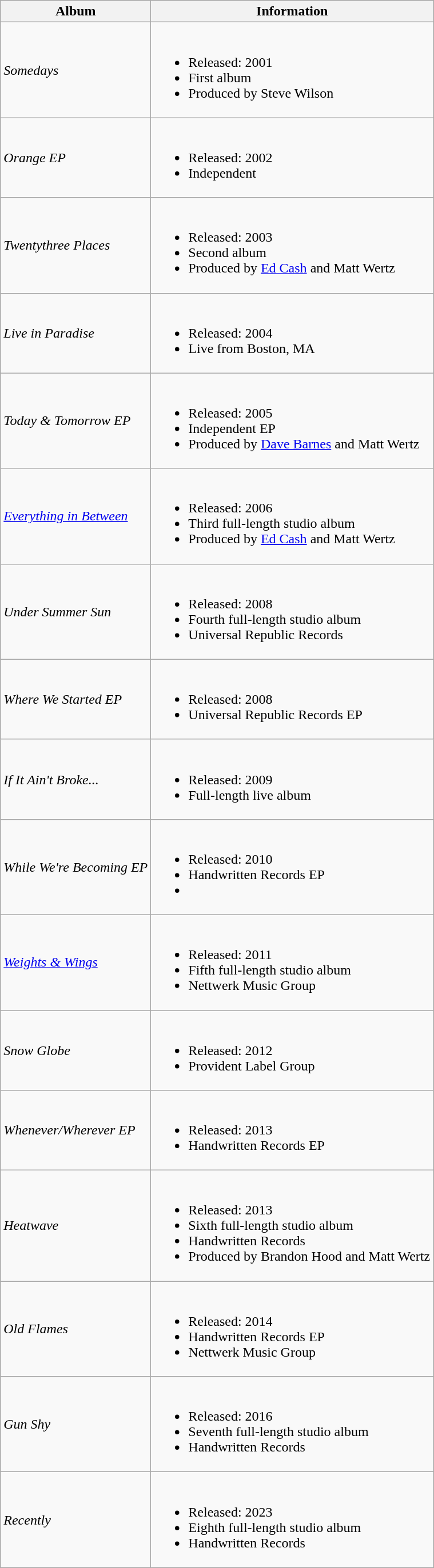<table class="wikitable plainrowheaders" border="1">
<tr>
<th>Album</th>
<th>Information</th>
</tr>
<tr>
<td><em>Somedays</em></td>
<td><br><ul><li>Released: 2001</li><li>First album</li><li>Produced by Steve Wilson</li></ul></td>
</tr>
<tr>
<td><em>Orange EP</em></td>
<td><br><ul><li>Released: 2002</li><li>Independent</li></ul></td>
</tr>
<tr>
<td><em>Twentythree Places</em></td>
<td><br><ul><li>Released: 2003</li><li>Second album</li><li>Produced by <a href='#'>Ed Cash</a> and Matt Wertz</li></ul></td>
</tr>
<tr>
<td><em>Live in Paradise</em></td>
<td><br><ul><li>Released: 2004</li><li>Live from Boston, MA</li></ul></td>
</tr>
<tr>
<td><em>Today & Tomorrow EP</em></td>
<td><br><ul><li>Released: 2005</li><li>Independent EP</li><li>Produced by <a href='#'>Dave Barnes</a> and Matt Wertz</li></ul></td>
</tr>
<tr>
<td><em><a href='#'>Everything in Between</a></em></td>
<td><br><ul><li>Released: 2006</li><li>Third full-length studio album</li><li>Produced by <a href='#'>Ed Cash</a> and Matt Wertz</li></ul></td>
</tr>
<tr>
<td><em>Under Summer Sun </em></td>
<td><br><ul><li>Released: 2008</li><li>Fourth full-length studio album</li><li>Universal Republic Records</li></ul></td>
</tr>
<tr>
<td><em>Where We Started EP</em></td>
<td><br><ul><li>Released: 2008</li><li>Universal Republic Records EP</li></ul></td>
</tr>
<tr>
<td><em>If It Ain't Broke...</em></td>
<td><br><ul><li>Released: 2009</li><li>Full-length live album</li></ul></td>
</tr>
<tr>
<td><em>While We're Becoming EP</em></td>
<td><br><ul><li>Released: 2010</li><li>Handwritten Records EP</li><li></li></ul></td>
</tr>
<tr>
<td><em><a href='#'>Weights & Wings</a></em></td>
<td><br><ul><li>Released: 2011</li><li>Fifth full-length studio album</li><li>Nettwerk Music Group</li></ul></td>
</tr>
<tr>
<td><em>Snow Globe</em></td>
<td><br><ul><li>Released: 2012</li><li>Provident Label Group</li></ul></td>
</tr>
<tr>
<td><em>Whenever/Wherever EP</em></td>
<td><br><ul><li>Released: 2013</li><li>Handwritten Records EP</li></ul></td>
</tr>
<tr>
<td><em>Heatwave</em></td>
<td><br><ul><li>Released: 2013</li><li>Sixth full-length studio album</li><li>Handwritten Records</li><li>Produced by Brandon Hood and Matt Wertz</li></ul></td>
</tr>
<tr>
<td><em>Old Flames</em></td>
<td><br><ul><li>Released: 2014</li><li>Handwritten Records EP</li><li>Nettwerk Music Group</li></ul></td>
</tr>
<tr>
<td><em>Gun Shy</em></td>
<td><br><ul><li>Released: 2016</li><li>Seventh full-length studio album</li><li>Handwritten Records</li></ul></td>
</tr>
<tr>
<td><em>Recently</em></td>
<td><br><ul><li>Released: 2023</li><li>Eighth full-length studio album</li><li>Handwritten Records</li></ul></td>
</tr>
</table>
